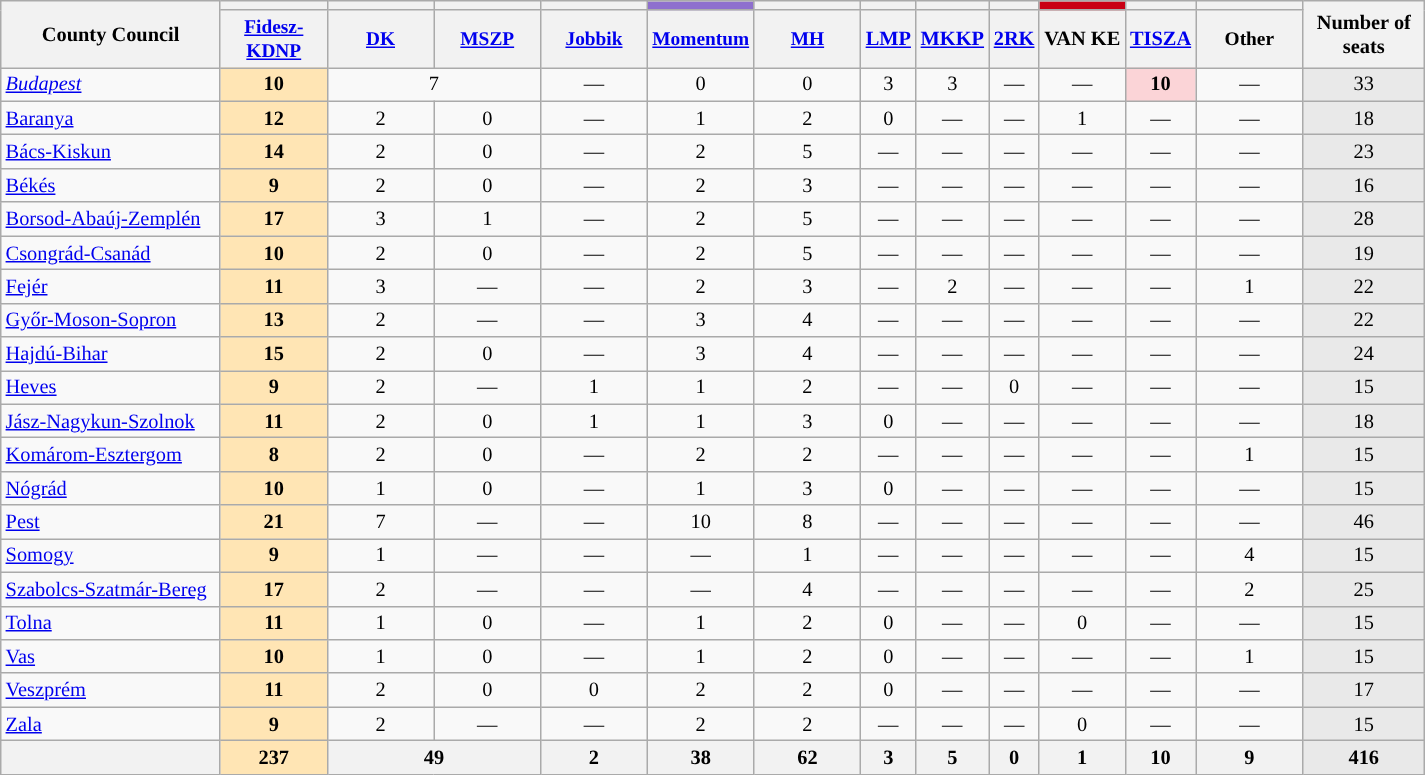<table class="wikitable sortable" style="text-align:center; font-size:85%;">
<tr>
<th rowspan="2" style="width:140px;">County Council</th>
<th style="background:"></th>
<th style="background:"></th>
<th style="background:"></th>
<th style="background:"></th>
<th style="background: #8E6FCE;"></th>
<th style="background:"></th>
<th style="background:"></th>
<th style="background:"></th>
<th style="background:"></th>
<th style="background:#C90014;"></th>
<th style="background:"></th>
<th style="background:"></th>
<th rowspan="2" style="width:75px;">Number of seats</th>
</tr>
<tr>
<th style="font-size:95%; width:65px;"><a href='#'>Fidesz-KDNP</a></th>
<th style="font-size:95%; width:65px;"><a href='#'>DK</a></th>
<th style="font-size:95%; width:65px;"><a href='#'>MSZP</a></th>
<th style="font-size:95%; width:65px;"><a href='#'>Jobbik</a></th>
<th style="font-size:95%; width:65px;"><a href='#'>Momentum</a></th>
<th style="font-size:95%; width:65px;"><a href='#'>MH</a></th>
<th><a href='#'>LMP</a></th>
<th><a href='#'>MKKP</a></th>
<th><a href='#'>2RK</a></th>
<th>VAN KE</th>
<th><a href='#'>TISZA</a></th>
<th style="font-size:95%; width:65px;">Other</th>
</tr>
<tr>
<td style="text-align: left;"><em><a href='#'>Budapest</a></em></td>
<td style="background: #FFE5B4";"><strong>10</strong></td>
<td colspan="2">7</td>
<td>—</td>
<td>0</td>
<td>0</td>
<td>3</td>
<td>3</td>
<td>—</td>
<td>—</td>
<td style="background: #FBD4D7";"><strong>10</strong></td>
<td>—</td>
<td style="background:#E9E9E9;">33</td>
</tr>
<tr>
<td style="text-align: left;"><a href='#'>Baranya</a></td>
<td style="background: #FFE5B4";"><strong>12</strong></td>
<td>2</td>
<td>0</td>
<td>—</td>
<td>1</td>
<td>2</td>
<td>0</td>
<td>—</td>
<td>—</td>
<td>1</td>
<td>—</td>
<td>—</td>
<td style="background:#E9E9E9;">18</td>
</tr>
<tr>
<td style="text-align: left;"><a href='#'>Bács-Kiskun</a></td>
<td style="background: #FFE5B4";"><strong>14</strong></td>
<td>2</td>
<td>0</td>
<td>—</td>
<td>2</td>
<td>5</td>
<td>—</td>
<td>—</td>
<td>—</td>
<td>—</td>
<td>—</td>
<td>—</td>
<td style="background:#E9E9E9;">23</td>
</tr>
<tr>
<td style="text-align: left;"><a href='#'>Békés</a></td>
<td style="background: #FFE5B4";"><strong>9</strong></td>
<td>2</td>
<td>0</td>
<td>—</td>
<td>2</td>
<td>3</td>
<td>—</td>
<td>—</td>
<td>—</td>
<td>—</td>
<td>—</td>
<td>—</td>
<td style="background:#E9E9E9;">16</td>
</tr>
<tr>
<td style="text-align: left;"><a href='#'>Borsod-Abaúj-Zemplén</a></td>
<td style="background: #FFE5B4";"><strong>17</strong></td>
<td>3</td>
<td>1</td>
<td>—</td>
<td>2</td>
<td>5</td>
<td>—</td>
<td>—</td>
<td>—</td>
<td>—</td>
<td>—</td>
<td>—</td>
<td style="background:#E9E9E9;">28</td>
</tr>
<tr>
<td style="text-align: left;"><a href='#'>Csongrád-Csanád</a></td>
<td style="background: #FFE5B4";"><strong>10</strong></td>
<td>2</td>
<td>0</td>
<td>—</td>
<td>2</td>
<td>5</td>
<td>—</td>
<td>—</td>
<td>—</td>
<td>—</td>
<td>—</td>
<td>—</td>
<td style="background:#E9E9E9;">19</td>
</tr>
<tr>
<td style="text-align: left;"><a href='#'>Fejér</a></td>
<td style="background: #FFE5B4";"><strong>11</strong></td>
<td>3</td>
<td>—</td>
<td>—</td>
<td>2</td>
<td>3</td>
<td>—</td>
<td>2</td>
<td>—</td>
<td>—</td>
<td>—</td>
<td>1</td>
<td style="background:#E9E9E9;">22</td>
</tr>
<tr>
<td style="text-align: left;"><a href='#'>Győr-Moson-Sopron</a></td>
<td style="background: #FFE5B4";"><strong>13</strong></td>
<td>2</td>
<td>—</td>
<td>—</td>
<td>3</td>
<td>4</td>
<td>—</td>
<td>—</td>
<td>—</td>
<td>—</td>
<td>—</td>
<td>—</td>
<td style="background:#E9E9E9;">22</td>
</tr>
<tr>
<td style="text-align: left;"><a href='#'>Hajdú-Bihar</a></td>
<td style="background: #FFE5B4";"><strong>15</strong></td>
<td>2</td>
<td>0</td>
<td>—</td>
<td>3</td>
<td>4</td>
<td>—</td>
<td>—</td>
<td>—</td>
<td>—</td>
<td>—</td>
<td>—</td>
<td style="background:#E9E9E9;">24</td>
</tr>
<tr>
<td style="text-align: left;"><a href='#'>Heves</a></td>
<td style="background: #FFE5B4";"><strong>9</strong></td>
<td>2</td>
<td>—</td>
<td>1</td>
<td>1</td>
<td>2</td>
<td>—</td>
<td>—</td>
<td>0</td>
<td>—</td>
<td>—</td>
<td>—</td>
<td style="background:#E9E9E9;">15</td>
</tr>
<tr>
<td style="text-align: left;"><a href='#'>Jász-Nagykun-Szolnok</a></td>
<td style="background: #FFE5B4";"><strong>11</strong></td>
<td>2</td>
<td>0</td>
<td>1</td>
<td>1</td>
<td>3</td>
<td>0</td>
<td>—</td>
<td>—</td>
<td>—</td>
<td>—</td>
<td>—</td>
<td style="background:#E9E9E9;">18</td>
</tr>
<tr>
<td style="text-align: left;"><a href='#'>Komárom-Esztergom</a></td>
<td style="background: #FFE5B4";"><strong>8</strong></td>
<td>2</td>
<td>0</td>
<td>—</td>
<td>2</td>
<td>2</td>
<td>—</td>
<td>—</td>
<td>—</td>
<td>—</td>
<td>—</td>
<td>1</td>
<td style="background:#E9E9E9;">15</td>
</tr>
<tr>
<td style="text-align: left;"><a href='#'>Nógrád</a></td>
<td style="background: #FFE5B4";"><strong>10</strong></td>
<td>1</td>
<td>0</td>
<td>—</td>
<td>1</td>
<td>3</td>
<td>0</td>
<td>—</td>
<td>—</td>
<td>—</td>
<td>—</td>
<td>—</td>
<td style="background:#E9E9E9;">15</td>
</tr>
<tr>
<td style="text-align: left;"><a href='#'>Pest</a></td>
<td style="background: #FFE5B4";"><strong>21</strong></td>
<td>7</td>
<td>—</td>
<td>—</td>
<td>10</td>
<td>8</td>
<td>—</td>
<td>—</td>
<td>—</td>
<td>—</td>
<td>—</td>
<td>—</td>
<td style="background:#E9E9E9;">46</td>
</tr>
<tr>
<td style="text-align: left;"><a href='#'>Somogy</a></td>
<td style="background: #FFE5B4";"><strong>9</strong></td>
<td>1</td>
<td>—</td>
<td>—</td>
<td>—</td>
<td>1</td>
<td>—</td>
<td>—</td>
<td>—</td>
<td>—</td>
<td>—</td>
<td>4</td>
<td style="background:#E9E9E9;">15</td>
</tr>
<tr>
<td style="text-align: left;"><a href='#'>Szabolcs-Szatmár-Bereg</a></td>
<td style="background: #FFE5B4";"><strong>17</strong></td>
<td>2</td>
<td>—</td>
<td>—</td>
<td>—</td>
<td>4</td>
<td>—</td>
<td>—</td>
<td>—</td>
<td>—</td>
<td>—</td>
<td>2</td>
<td style="background:#E9E9E9;">25</td>
</tr>
<tr>
<td style="text-align: left;"><a href='#'>Tolna</a></td>
<td style="background: #FFE5B4";"><strong>11</strong></td>
<td>1</td>
<td>0</td>
<td>—</td>
<td>1</td>
<td>2</td>
<td>0</td>
<td>—</td>
<td>—</td>
<td>0</td>
<td>—</td>
<td>—</td>
<td style="background:#E9E9E9;">15</td>
</tr>
<tr>
<td style="text-align: left;"><a href='#'>Vas</a></td>
<td style="background: #FFE5B4";"><strong>10</strong></td>
<td>1</td>
<td>0</td>
<td>—</td>
<td>1</td>
<td>2</td>
<td>0</td>
<td>—</td>
<td>—</td>
<td>—</td>
<td>—</td>
<td>1</td>
<td style="background:#E9E9E9;">15</td>
</tr>
<tr>
<td style="text-align: left;"><a href='#'>Veszprém</a></td>
<td style="background: #FFE5B4";"><strong>11</strong></td>
<td>2</td>
<td>0</td>
<td>0</td>
<td>2</td>
<td>2</td>
<td>0</td>
<td>—</td>
<td>—</td>
<td>—</td>
<td>—</td>
<td>—</td>
<td style="background:#E9E9E9;">17</td>
</tr>
<tr>
<td style="text-align: left;"><a href='#'>Zala</a></td>
<td style="background: #FFE5B4";"><strong>9</strong></td>
<td>2</td>
<td>—</td>
<td>—</td>
<td>2</td>
<td>2</td>
<td>—</td>
<td>—</td>
<td>—</td>
<td>0</td>
<td>—</td>
<td>—</td>
<td style="background:#E9E9E9;">15</td>
</tr>
<tr>
<th style="text-align: left;"></th>
<th style="background: #FFE5B4";"><strong>237</strong></th>
<th colspan="2">49</th>
<th>2</th>
<th>38</th>
<th>62</th>
<th>3</th>
<th>5</th>
<th>0</th>
<th>1</th>
<th>10</th>
<th>9</th>
<th style="background:#E9E9E9;">416</th>
</tr>
</table>
